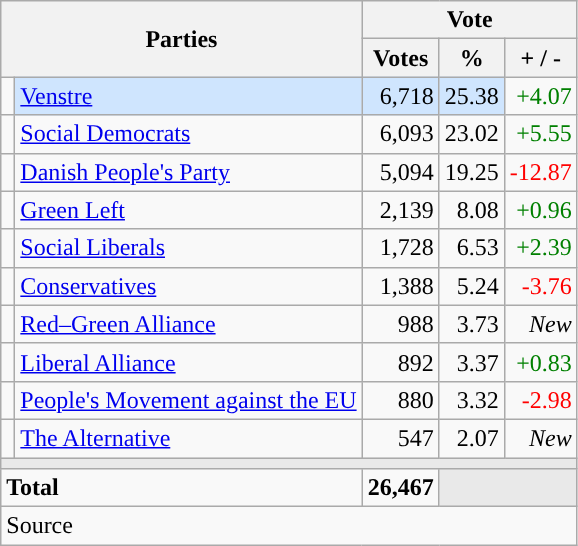<table class="wikitable" style="text-align:right;">
<tr>
<th style="text-align:centre;" rowspan="2" colspan="2" width="225">Parties</th>
<th colspan="3">Vote</th>
</tr>
<tr>
<th width="15">Votes</th>
<th width="15">%</th>
<th width="15">+ / -</th>
</tr>
<tr>
<td width="2" style="color:inherit;background:"></td>
<td bgcolor=#cfe5fe   align="left"><a href='#'>Venstre</a></td>
<td bgcolor=#cfe5fe>6,718</td>
<td bgcolor=#cfe5fe>25.38</td>
<td style=color:green;>+4.07</td>
</tr>
<tr>
<td width="2" style="color:inherit;background:"></td>
<td align="left"><a href='#'>Social Democrats</a></td>
<td>6,093</td>
<td>23.02</td>
<td style=color:green;>+5.55</td>
</tr>
<tr>
<td width="2" style="color:inherit;background:"></td>
<td align="left"><a href='#'>Danish People's Party</a></td>
<td>5,094</td>
<td>19.25</td>
<td style=color:red;>-12.87</td>
</tr>
<tr>
<td width="2" style="color:inherit;background:"></td>
<td align="left"><a href='#'>Green Left</a></td>
<td>2,139</td>
<td>8.08</td>
<td style=color:green;>+0.96</td>
</tr>
<tr>
<td width="2" style="color:inherit;background:"></td>
<td align="left"><a href='#'>Social Liberals</a></td>
<td>1,728</td>
<td>6.53</td>
<td style=color:green;>+2.39</td>
</tr>
<tr>
<td width="2" style="color:inherit;background:"></td>
<td align="left"><a href='#'>Conservatives</a></td>
<td>1,388</td>
<td>5.24</td>
<td style=color:red;>-3.76</td>
</tr>
<tr>
<td width="2" style="color:inherit;background:"></td>
<td align="left"><a href='#'>Red–Green Alliance</a></td>
<td>988</td>
<td>3.73</td>
<td><em>New</em></td>
</tr>
<tr>
<td width="2" style="color:inherit;background:"></td>
<td align="left"><a href='#'>Liberal Alliance</a></td>
<td>892</td>
<td>3.37</td>
<td style=color:green;>+0.83</td>
</tr>
<tr>
<td width="2" style="color:inherit;background:"></td>
<td align="left"><a href='#'>People's Movement against the EU</a></td>
<td>880</td>
<td>3.32</td>
<td style=color:red;>-2.98</td>
</tr>
<tr>
<td width="2" style="color:inherit;background:"></td>
<td align="left"><a href='#'>The Alternative</a></td>
<td>547</td>
<td>2.07</td>
<td><em>New</em></td>
</tr>
<tr>
<td colspan="7" bgcolor="#E9E9E9"></td>
</tr>
<tr>
<td align="left" colspan="2"><strong>Total</strong></td>
<td><strong>26,467</strong></td>
<td bgcolor="#E9E9E9" colspan="2"></td>
</tr>
<tr>
<td align="left" colspan="6">Source</td>
</tr>
</table>
